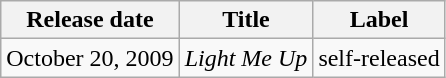<table class="wikitable">
<tr>
<th><strong>Release date</strong></th>
<th><strong>Title</strong></th>
<th><strong>Label</strong></th>
</tr>
<tr>
<td>October 20, 2009</td>
<td><em>Light Me Up</em></td>
<td>self-released</td>
</tr>
</table>
